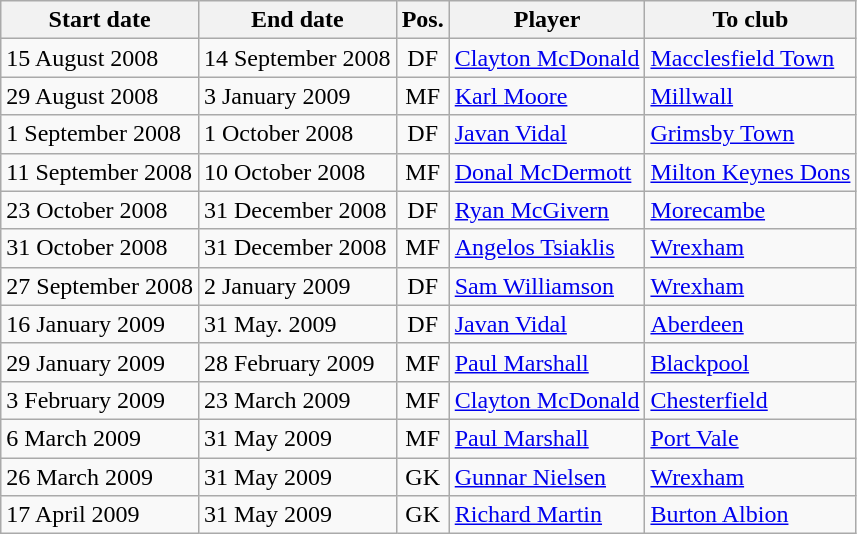<table class="wikitable">
<tr>
<th>Start date</th>
<th>End date</th>
<th>Pos.</th>
<th>Player</th>
<th>To club</th>
</tr>
<tr>
<td>15 August 2008</td>
<td>14 September 2008</td>
<td style="text-align:center;">DF</td>
<td> <a href='#'>Clayton McDonald</a></td>
<td> <a href='#'>Macclesfield Town</a></td>
</tr>
<tr>
<td>29 August 2008</td>
<td>3 January 2009</td>
<td style="text-align:center;">MF</td>
<td> <a href='#'>Karl Moore</a></td>
<td> <a href='#'>Millwall</a></td>
</tr>
<tr>
<td>1 September 2008</td>
<td>1 October 2008</td>
<td style="text-align:center;">DF</td>
<td> <a href='#'>Javan Vidal</a></td>
<td> <a href='#'>Grimsby Town</a></td>
</tr>
<tr>
<td>11 September 2008</td>
<td>10 October 2008</td>
<td style="text-align:center;">MF</td>
<td> <a href='#'>Donal McDermott</a></td>
<td> <a href='#'>Milton Keynes Dons</a></td>
</tr>
<tr>
<td>23 October 2008</td>
<td>31 December 2008</td>
<td style="text-align:center;">DF</td>
<td> <a href='#'>Ryan McGivern</a></td>
<td> <a href='#'>Morecambe</a></td>
</tr>
<tr>
<td>31 October 2008</td>
<td>31 December 2008</td>
<td style="text-align:center;">MF</td>
<td> <a href='#'>Angelos Tsiaklis</a></td>
<td> <a href='#'>Wrexham</a></td>
</tr>
<tr>
<td>27 September 2008</td>
<td>2 January 2009</td>
<td style="text-align:center;">DF</td>
<td> <a href='#'>Sam Williamson</a></td>
<td> <a href='#'>Wrexham</a></td>
</tr>
<tr>
<td>16 January 2009</td>
<td>31 May. 2009</td>
<td style="text-align:center;">DF</td>
<td> <a href='#'>Javan Vidal</a></td>
<td> <a href='#'>Aberdeen</a></td>
</tr>
<tr>
<td>29 January 2009</td>
<td>28 February 2009</td>
<td style="text-align:center;">MF</td>
<td> <a href='#'>Paul Marshall</a></td>
<td> <a href='#'>Blackpool</a></td>
</tr>
<tr>
<td>3 February 2009</td>
<td>23 March 2009</td>
<td style="text-align:center;">MF</td>
<td> <a href='#'>Clayton McDonald</a></td>
<td> <a href='#'>Chesterfield</a></td>
</tr>
<tr>
<td>6 March 2009</td>
<td>31 May  2009</td>
<td style="text-align:center;">MF</td>
<td> <a href='#'>Paul Marshall</a></td>
<td> <a href='#'>Port Vale</a></td>
</tr>
<tr>
<td>26 March 2009</td>
<td>31 May  2009</td>
<td style="text-align:center;">GK</td>
<td> <a href='#'>Gunnar Nielsen</a></td>
<td> <a href='#'>Wrexham</a></td>
</tr>
<tr>
<td>17 April 2009</td>
<td>31 May  2009</td>
<td style="text-align:center;">GK</td>
<td> <a href='#'>Richard Martin</a></td>
<td> <a href='#'>Burton Albion</a></td>
</tr>
</table>
